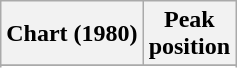<table class="wikitable sortable plainrowheaders" style="text-align:center">
<tr>
<th scope="col">Chart (1980)</th>
<th scope="col">Peak<br>position</th>
</tr>
<tr>
</tr>
<tr>
</tr>
</table>
